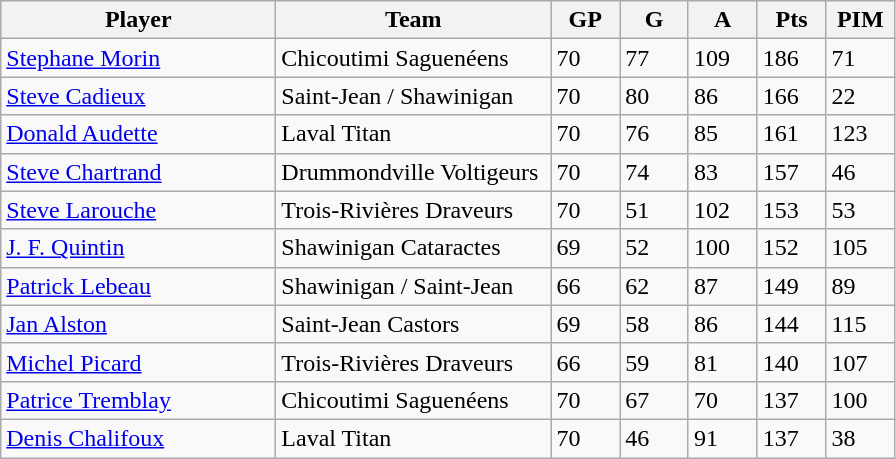<table class="wikitable">
<tr>
<th bgcolor="#DDDDFF" width="30%">Player</th>
<th bgcolor="#DDDDFF" width="30%">Team</th>
<th bgcolor="#DDDDFF" width="7.5%">GP</th>
<th bgcolor="#DDDDFF" width="7.5%">G</th>
<th bgcolor="#DDDDFF" width="7.5%">A</th>
<th bgcolor="#DDDDFF" width="7.5%">Pts</th>
<th bgcolor="#DDDDFF" width="7.5%">PIM</th>
</tr>
<tr>
<td><a href='#'>Stephane Morin</a></td>
<td>Chicoutimi Saguenéens</td>
<td>70</td>
<td>77</td>
<td>109</td>
<td>186</td>
<td>71</td>
</tr>
<tr>
<td><a href='#'>Steve Cadieux</a></td>
<td>Saint-Jean / Shawinigan</td>
<td>70</td>
<td>80</td>
<td>86</td>
<td>166</td>
<td>22</td>
</tr>
<tr>
<td><a href='#'>Donald Audette</a></td>
<td>Laval Titan</td>
<td>70</td>
<td>76</td>
<td>85</td>
<td>161</td>
<td>123</td>
</tr>
<tr>
<td><a href='#'>Steve Chartrand</a></td>
<td>Drummondville Voltigeurs</td>
<td>70</td>
<td>74</td>
<td>83</td>
<td>157</td>
<td>46</td>
</tr>
<tr>
<td><a href='#'>Steve Larouche</a></td>
<td>Trois-Rivières Draveurs</td>
<td>70</td>
<td>51</td>
<td>102</td>
<td>153</td>
<td>53</td>
</tr>
<tr>
<td><a href='#'>J. F. Quintin</a></td>
<td>Shawinigan Cataractes</td>
<td>69</td>
<td>52</td>
<td>100</td>
<td>152</td>
<td>105</td>
</tr>
<tr>
<td><a href='#'>Patrick Lebeau</a></td>
<td>Shawinigan / Saint-Jean</td>
<td>66</td>
<td>62</td>
<td>87</td>
<td>149</td>
<td>89</td>
</tr>
<tr>
<td><a href='#'>Jan Alston</a></td>
<td>Saint-Jean Castors</td>
<td>69</td>
<td>58</td>
<td>86</td>
<td>144</td>
<td>115</td>
</tr>
<tr>
<td><a href='#'>Michel Picard</a></td>
<td>Trois-Rivières Draveurs</td>
<td>66</td>
<td>59</td>
<td>81</td>
<td>140</td>
<td>107</td>
</tr>
<tr>
<td><a href='#'>Patrice Tremblay</a></td>
<td>Chicoutimi Saguenéens</td>
<td>70</td>
<td>67</td>
<td>70</td>
<td>137</td>
<td>100</td>
</tr>
<tr>
<td><a href='#'>Denis Chalifoux</a></td>
<td>Laval Titan</td>
<td>70</td>
<td>46</td>
<td>91</td>
<td>137</td>
<td>38</td>
</tr>
</table>
